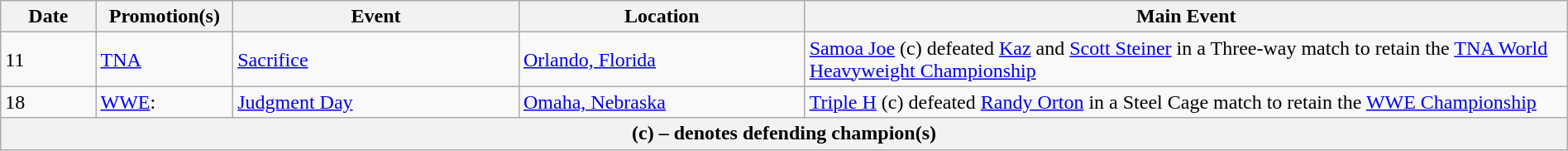<table class="wikitable" style="width:100%;">
<tr>
<th width=5%>Date</th>
<th width=5%>Promotion(s)</th>
<th width=15%>Event</th>
<th width=15%>Location</th>
<th width=40%>Main Event</th>
</tr>
<tr>
<td>11</td>
<td><a href='#'>TNA</a></td>
<td><a href='#'>Sacrifice</a></td>
<td><a href='#'>Orlando, Florida</a></td>
<td><a href='#'>Samoa Joe</a> (c) defeated <a href='#'>Kaz</a> and <a href='#'>Scott Steiner</a> in a Three-way match to retain the <a href='#'>TNA World Heavyweight Championship</a></td>
</tr>
<tr>
<td>18</td>
<td><a href='#'>WWE</a>:<br></td>
<td><a href='#'>Judgment Day</a></td>
<td><a href='#'>Omaha, Nebraska</a></td>
<td><a href='#'>Triple H</a> (c) defeated <a href='#'>Randy Orton</a> in a Steel Cage match to retain the <a href='#'>WWE Championship</a></td>
</tr>
<tr>
<th colspan="6">(c) – denotes defending champion(s)</th>
</tr>
</table>
